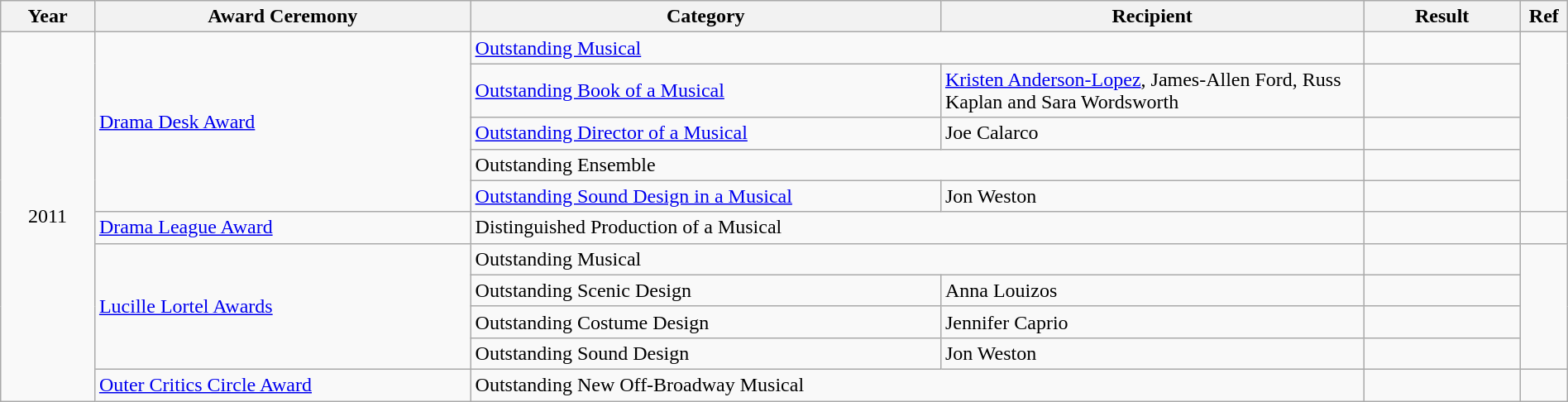<table class="wikitable" width="100%">
<tr>
<th width="6%">Year</th>
<th width="24%">Award Ceremony</th>
<th width="30%">Category</th>
<th width="27%">Recipient</th>
<th width="10%">Result</th>
<th width="3%">Ref</th>
</tr>
<tr>
<td rowspan="11" align="center">2011</td>
<td rowspan="5"><a href='#'>Drama Desk Award</a></td>
<td colspan="2"><a href='#'>Outstanding Musical</a></td>
<td></td>
<td rowspan="5" align="center"></td>
</tr>
<tr>
<td><a href='#'>Outstanding Book of a Musical</a></td>
<td><a href='#'>Kristen Anderson-Lopez</a>, James-Allen Ford, Russ Kaplan and Sara Wordsworth</td>
<td></td>
</tr>
<tr>
<td><a href='#'>Outstanding Director of a Musical</a></td>
<td>Joe Calarco</td>
<td></td>
</tr>
<tr>
<td colspan="2">Outstanding Ensemble</td>
<td></td>
</tr>
<tr>
<td><a href='#'>Outstanding Sound Design in a Musical</a></td>
<td>Jon Weston</td>
<td></td>
</tr>
<tr>
<td><a href='#'>Drama League Award</a></td>
<td colspan="2">Distinguished Production of a Musical</td>
<td></td>
<td align="center"></td>
</tr>
<tr>
<td rowspan="4"><a href='#'>Lucille Lortel Awards</a></td>
<td colspan="2">Outstanding Musical</td>
<td></td>
<td rowspan="4" align="center"></td>
</tr>
<tr>
<td>Outstanding Scenic Design</td>
<td>Anna Louizos</td>
<td></td>
</tr>
<tr>
<td>Outstanding Costume Design</td>
<td>Jennifer Caprio</td>
<td></td>
</tr>
<tr>
<td>Outstanding Sound Design</td>
<td>Jon Weston</td>
<td></td>
</tr>
<tr>
<td><a href='#'>Outer Critics Circle Award</a></td>
<td colspan="2">Outstanding New Off-Broadway Musical</td>
<td></td>
<td align="center"></td>
</tr>
</table>
